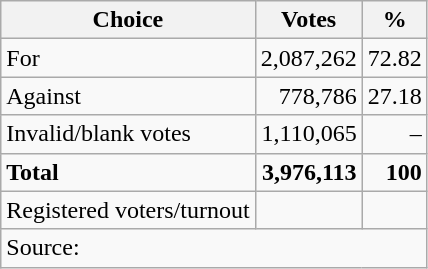<table class=wikitable style=text-align:right>
<tr>
<th>Choice</th>
<th>Votes</th>
<th>%</th>
</tr>
<tr>
<td align=left>For</td>
<td>2,087,262</td>
<td>72.82</td>
</tr>
<tr>
<td align=left>Against</td>
<td>778,786</td>
<td>27.18</td>
</tr>
<tr>
<td align=left>Invalid/blank votes</td>
<td>1,110,065</td>
<td>–</td>
</tr>
<tr>
<td align=left><strong>Total</strong></td>
<td><strong>3,976,113</strong></td>
<td><strong>100</strong></td>
</tr>
<tr>
<td align=left>Registered voters/turnout</td>
<td></td>
<td></td>
</tr>
<tr>
<td align=left colspan=3>Source: </td>
</tr>
</table>
